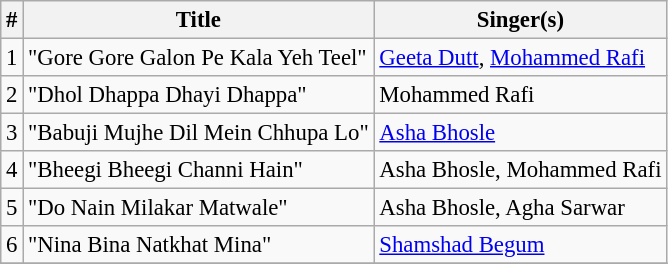<table class="wikitable" style="font-size:95%;">
<tr>
<th>#</th>
<th>Title</th>
<th>Singer(s)</th>
</tr>
<tr>
<td>1</td>
<td>"Gore Gore Galon Pe Kala Yeh Teel"</td>
<td><a href='#'>Geeta Dutt</a>, <a href='#'>Mohammed Rafi</a></td>
</tr>
<tr>
<td>2</td>
<td>"Dhol Dhappa Dhayi Dhappa"</td>
<td>Mohammed Rafi</td>
</tr>
<tr>
<td>3</td>
<td>"Babuji Mujhe Dil Mein Chhupa Lo"</td>
<td><a href='#'>Asha Bhosle</a></td>
</tr>
<tr>
<td>4</td>
<td>"Bheegi Bheegi Channi Hain"</td>
<td>Asha Bhosle, Mohammed Rafi</td>
</tr>
<tr>
<td>5</td>
<td>"Do Nain Milakar Matwale"</td>
<td>Asha Bhosle, Agha Sarwar</td>
</tr>
<tr>
<td>6</td>
<td>"Nina Bina Natkhat Mina"</td>
<td><a href='#'>Shamshad Begum</a></td>
</tr>
<tr>
</tr>
</table>
